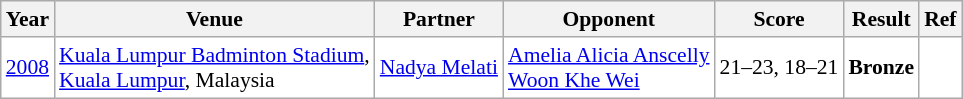<table class="sortable wikitable" style="font-size: 90%">
<tr>
<th>Year</th>
<th>Venue</th>
<th>Partner</th>
<th>Opponent</th>
<th>Score</th>
<th>Result</th>
<th>Ref</th>
</tr>
<tr style="background:white">
<td align="center"><a href='#'>2008</a></td>
<td align="left"><a href='#'>Kuala Lumpur Badminton Stadium</a>,<br> <a href='#'>Kuala Lumpur</a>, Malaysia</td>
<td align="left"> <a href='#'>Nadya Melati</a></td>
<td align="left"> <a href='#'>Amelia Alicia Anscelly</a><br> <a href='#'>Woon Khe Wei</a></td>
<td align="left">21–23, 18–21</td>
<td style="text-align:left; background:white"> <strong>Bronze</strong></td>
<td style="text-align:center; background:white"></td>
</tr>
</table>
